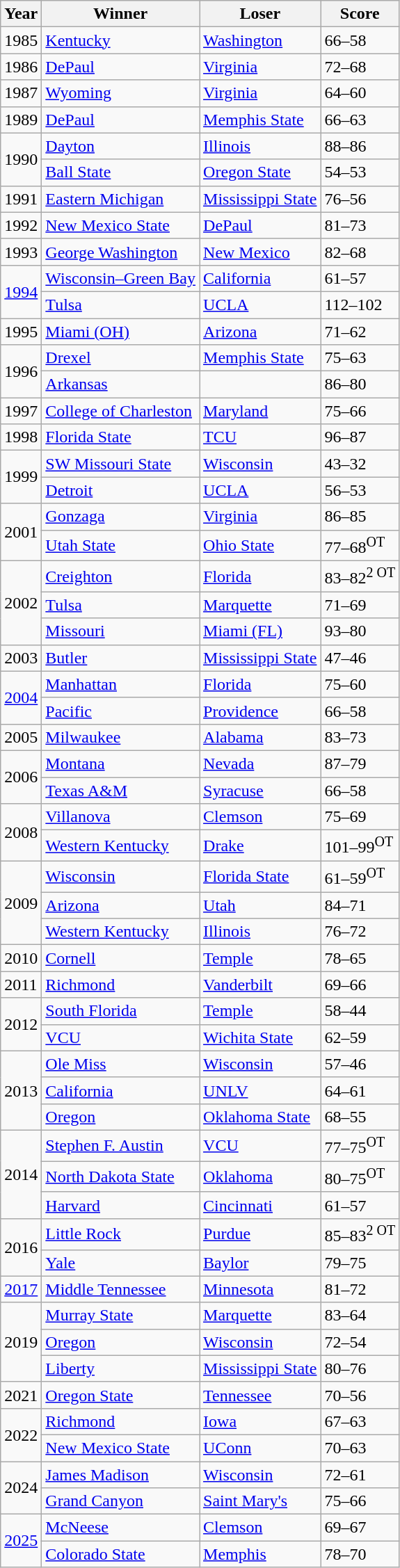<table class="wikitable">
<tr>
<th>Year</th>
<th>Winner</th>
<th>Loser</th>
<th>Score</th>
</tr>
<tr>
<td>1985</td>
<td><a href='#'>Kentucky</a></td>
<td><a href='#'>Washington</a></td>
<td>66–58</td>
</tr>
<tr>
<td>1986</td>
<td><a href='#'>DePaul</a></td>
<td><a href='#'>Virginia</a></td>
<td>72–68</td>
</tr>
<tr>
<td>1987</td>
<td><a href='#'>Wyoming</a></td>
<td><a href='#'>Virginia</a></td>
<td>64–60</td>
</tr>
<tr>
<td>1989</td>
<td><a href='#'>DePaul</a></td>
<td><a href='#'>Memphis State</a></td>
<td>66–63</td>
</tr>
<tr>
<td rowspan=2>1990</td>
<td><a href='#'>Dayton</a></td>
<td><a href='#'>Illinois</a></td>
<td>88–86</td>
</tr>
<tr>
<td><a href='#'>Ball State</a></td>
<td><a href='#'>Oregon State</a></td>
<td>54–53</td>
</tr>
<tr>
<td>1991</td>
<td><a href='#'>Eastern Michigan</a></td>
<td><a href='#'>Mississippi State</a></td>
<td>76–56</td>
</tr>
<tr>
<td>1992</td>
<td><a href='#'>New Mexico State</a></td>
<td><a href='#'>DePaul</a></td>
<td>81–73</td>
</tr>
<tr>
<td>1993</td>
<td><a href='#'>George Washington</a></td>
<td><a href='#'>New Mexico</a></td>
<td>82–68</td>
</tr>
<tr>
<td rowspan=2><a href='#'>1994</a></td>
<td><a href='#'>Wisconsin–Green Bay</a></td>
<td><a href='#'>California</a></td>
<td>61–57</td>
</tr>
<tr>
<td><a href='#'>Tulsa</a></td>
<td><a href='#'>UCLA</a></td>
<td>112–102</td>
</tr>
<tr>
<td>1995</td>
<td><a href='#'>Miami (OH)</a></td>
<td><a href='#'>Arizona</a></td>
<td>71–62</td>
</tr>
<tr>
<td rowspan=2>1996</td>
<td><a href='#'>Drexel</a></td>
<td><a href='#'>Memphis State</a></td>
<td>75–63</td>
</tr>
<tr>
<td><a href='#'>Arkansas</a></td>
<td></td>
<td>86–80</td>
</tr>
<tr>
<td>1997</td>
<td><a href='#'>College of Charleston</a></td>
<td><a href='#'>Maryland</a></td>
<td>75–66</td>
</tr>
<tr>
<td>1998</td>
<td><a href='#'>Florida State</a></td>
<td><a href='#'>TCU</a></td>
<td>96–87</td>
</tr>
<tr>
<td rowspan=2>1999</td>
<td><a href='#'>SW Missouri State</a></td>
<td><a href='#'>Wisconsin</a></td>
<td>43–32</td>
</tr>
<tr>
<td><a href='#'>Detroit</a></td>
<td><a href='#'>UCLA</a></td>
<td>56–53</td>
</tr>
<tr>
<td rowspan=2>2001</td>
<td><a href='#'>Gonzaga</a></td>
<td><a href='#'>Virginia</a></td>
<td>86–85</td>
</tr>
<tr>
<td><a href='#'>Utah State</a></td>
<td><a href='#'>Ohio State</a></td>
<td>77–68<sup>OT</sup></td>
</tr>
<tr>
<td rowspan=3>2002</td>
<td><a href='#'>Creighton</a></td>
<td><a href='#'>Florida</a></td>
<td>83–82<sup>2 OT</sup></td>
</tr>
<tr>
<td><a href='#'>Tulsa</a></td>
<td><a href='#'>Marquette</a></td>
<td>71–69</td>
</tr>
<tr>
<td><a href='#'>Missouri</a></td>
<td><a href='#'>Miami (FL)</a></td>
<td>93–80</td>
</tr>
<tr>
<td>2003</td>
<td><a href='#'>Butler</a></td>
<td><a href='#'>Mississippi State</a></td>
<td>47–46</td>
</tr>
<tr>
<td rowspan=2><a href='#'>2004</a></td>
<td><a href='#'>Manhattan</a></td>
<td><a href='#'>Florida</a></td>
<td>75–60</td>
</tr>
<tr>
<td><a href='#'>Pacific</a></td>
<td><a href='#'>Providence</a></td>
<td>66–58</td>
</tr>
<tr>
<td>2005</td>
<td><a href='#'>Milwaukee</a></td>
<td><a href='#'>Alabama</a></td>
<td>83–73</td>
</tr>
<tr>
<td rowspan=2>2006</td>
<td><a href='#'>Montana</a></td>
<td><a href='#'>Nevada</a></td>
<td>87–79</td>
</tr>
<tr>
<td><a href='#'>Texas A&M</a></td>
<td><a href='#'>Syracuse</a></td>
<td>66–58</td>
</tr>
<tr>
<td rowspan=2>2008</td>
<td><a href='#'>Villanova</a></td>
<td><a href='#'>Clemson</a></td>
<td>75–69</td>
</tr>
<tr>
<td><a href='#'>Western Kentucky</a></td>
<td><a href='#'>Drake</a></td>
<td>101–99<sup>OT</sup></td>
</tr>
<tr>
<td rowspan=3>2009</td>
<td><a href='#'>Wisconsin</a></td>
<td><a href='#'>Florida State</a></td>
<td>61–59<sup>OT</sup></td>
</tr>
<tr>
<td><a href='#'>Arizona</a></td>
<td><a href='#'>Utah</a></td>
<td>84–71</td>
</tr>
<tr>
<td><a href='#'>Western Kentucky</a></td>
<td><a href='#'>Illinois</a></td>
<td>76–72</td>
</tr>
<tr>
<td>2010</td>
<td><a href='#'>Cornell</a></td>
<td><a href='#'>Temple</a></td>
<td>78–65</td>
</tr>
<tr>
<td>2011</td>
<td><a href='#'>Richmond</a></td>
<td><a href='#'>Vanderbilt</a></td>
<td>69–66</td>
</tr>
<tr>
<td rowspan=2>2012</td>
<td><a href='#'>South Florida</a></td>
<td><a href='#'>Temple</a></td>
<td>58–44</td>
</tr>
<tr>
<td><a href='#'>VCU</a></td>
<td><a href='#'>Wichita State</a></td>
<td>62–59</td>
</tr>
<tr>
<td rowspan="3">2013</td>
<td><a href='#'>Ole Miss</a></td>
<td><a href='#'>Wisconsin</a></td>
<td>57–46</td>
</tr>
<tr>
<td><a href='#'>California</a></td>
<td><a href='#'>UNLV</a></td>
<td>64–61</td>
</tr>
<tr>
<td><a href='#'>Oregon</a></td>
<td><a href='#'>Oklahoma State</a></td>
<td>68–55</td>
</tr>
<tr>
<td rowspan="3">2014</td>
<td><a href='#'>Stephen F. Austin</a></td>
<td><a href='#'>VCU</a></td>
<td>77–75<sup>OT</sup></td>
</tr>
<tr>
<td><a href='#'>North Dakota State</a></td>
<td><a href='#'>Oklahoma</a></td>
<td>80–75<sup>OT</sup></td>
</tr>
<tr>
<td><a href='#'>Harvard</a></td>
<td><a href='#'>Cincinnati</a></td>
<td>61–57</td>
</tr>
<tr>
<td rowspan="2">2016</td>
<td><a href='#'>Little Rock</a></td>
<td><a href='#'>Purdue</a></td>
<td>85–83<sup>2 OT</sup></td>
</tr>
<tr>
<td><a href='#'>Yale</a></td>
<td><a href='#'>Baylor</a></td>
<td>79–75</td>
</tr>
<tr>
<td><a href='#'>2017</a></td>
<td><a href='#'>Middle Tennessee</a></td>
<td><a href='#'>Minnesota</a></td>
<td>81–72</td>
</tr>
<tr>
<td rowspan="3">2019</td>
<td><a href='#'>Murray State</a></td>
<td><a href='#'>Marquette</a></td>
<td>83–64</td>
</tr>
<tr>
<td><a href='#'>Oregon</a></td>
<td><a href='#'>Wisconsin</a></td>
<td>72–54</td>
</tr>
<tr>
<td><a href='#'>Liberty</a></td>
<td><a href='#'>Mississippi State</a></td>
<td>80–76</td>
</tr>
<tr>
<td>2021</td>
<td><a href='#'>Oregon State</a></td>
<td><a href='#'>Tennessee</a></td>
<td>70–56</td>
</tr>
<tr>
<td rowspan="2">2022</td>
<td><a href='#'>Richmond</a></td>
<td><a href='#'>Iowa</a></td>
<td>67–63</td>
</tr>
<tr>
<td><a href='#'>New Mexico State</a></td>
<td><a href='#'>UConn</a></td>
<td>70–63</td>
</tr>
<tr>
<td rowspan="2">2024</td>
<td><a href='#'>James Madison</a></td>
<td><a href='#'>Wisconsin</a></td>
<td>72–61</td>
</tr>
<tr>
<td><a href='#'>Grand Canyon</a></td>
<td><a href='#'>Saint Mary's</a></td>
<td>75–66</td>
</tr>
<tr>
<td rowspan="2"><a href='#'>2025</a></td>
<td><a href='#'>McNeese</a></td>
<td><a href='#'>Clemson</a></td>
<td>69–67</td>
</tr>
<tr>
<td><a href='#'>Colorado State</a></td>
<td><a href='#'>Memphis</a></td>
<td>78–70</td>
</tr>
</table>
